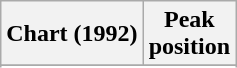<table class="wikitable sortable plainrowheaders">
<tr>
<th>Chart (1992)</th>
<th>Peak<br>position</th>
</tr>
<tr>
</tr>
<tr>
</tr>
</table>
